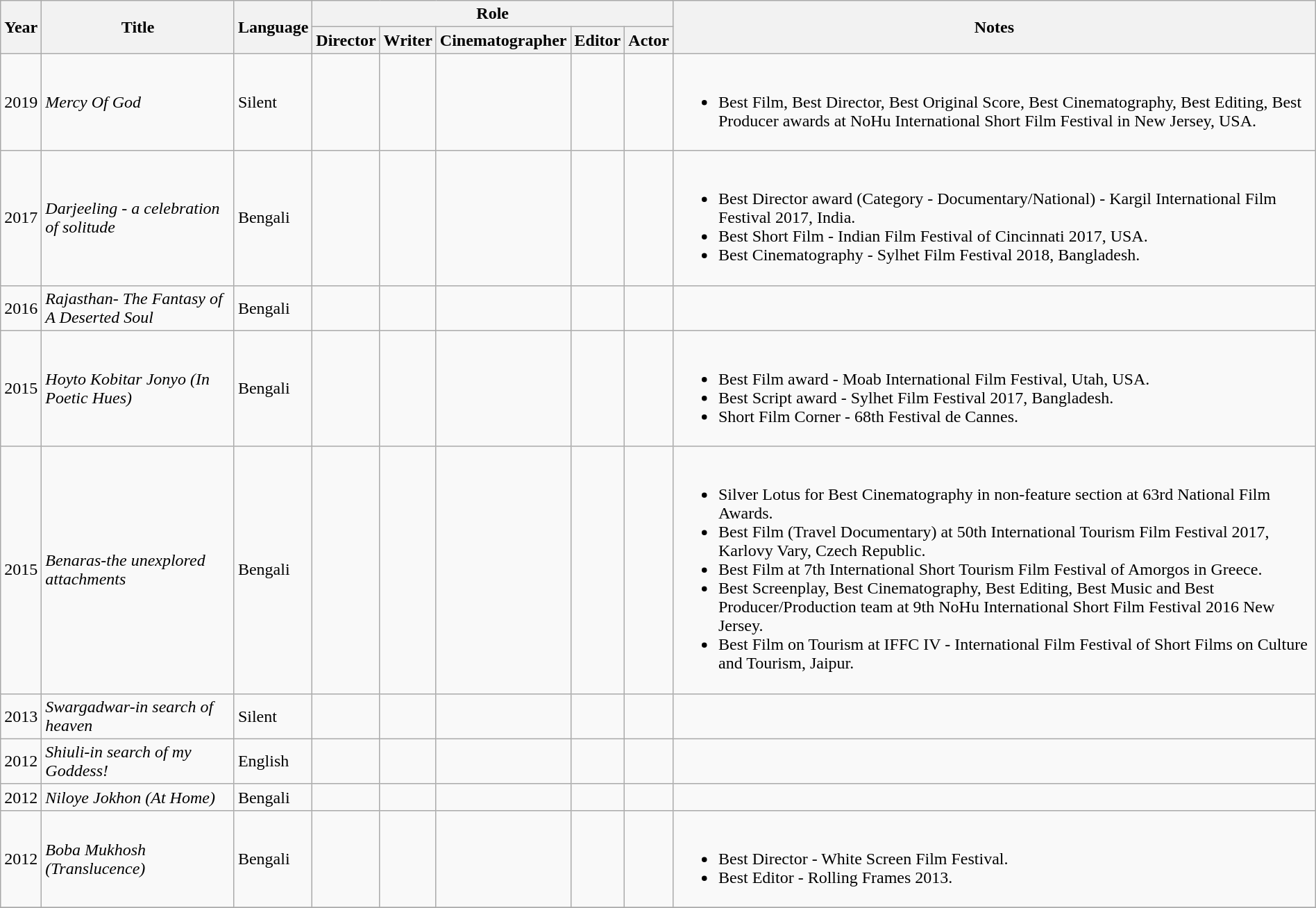<table class="wikitable sortable" style="width:100%">
<tr>
<th rowspan="2">Year</th>
<th rowspan="2">Title</th>
<th rowspan="2">Language</th>
<th colspan="5">Role</th>
<th rowspan="2">Notes</th>
</tr>
<tr>
<th>Director</th>
<th>Writer</th>
<th>Cinematographer</th>
<th>Editor</th>
<th>Actor</th>
</tr>
<tr>
<td>2019</td>
<td><em>Mercy Of God</em></td>
<td>Silent</td>
<td></td>
<td></td>
<td></td>
<td></td>
<td></td>
<td><br><ul><li>Best Film, Best Director, Best Original Score, Best Cinematography, Best Editing, Best Producer awards at NoHu International Short Film Festival in New Jersey, USA.</li></ul></td>
</tr>
<tr>
<td>2017</td>
<td><em>Darjeeling - a celebration of solitude</em></td>
<td Bengali>Bengali</td>
<td></td>
<td></td>
<td></td>
<td></td>
<td></td>
<td><br><ul><li>Best Director award (Category - Documentary/National) - Kargil International Film Festival 2017, India.</li><li>Best Short Film - Indian Film Festival of Cincinnati 2017, USA.</li><li>Best Cinematography - Sylhet Film Festival 2018, Bangladesh.</li></ul></td>
</tr>
<tr>
<td>2016</td>
<td><em>Rajasthan- The Fantasy of A Deserted Soul</em></td>
<td Bengali>Bengali</td>
<td></td>
<td></td>
<td></td>
<td></td>
<td></td>
</tr>
<tr>
<td>2015</td>
<td><em>Hoyto Kobitar Jonyo (In Poetic Hues)</em></td>
<td>Bengali</td>
<td></td>
<td></td>
<td></td>
<td></td>
<td></td>
<td><br><ul><li>Best Film award - Moab International Film Festival, Utah, USA.</li><li>Best Script award - Sylhet Film Festival 2017, Bangladesh.</li><li>Short Film Corner - 68th Festival de Cannes.</li></ul></td>
</tr>
<tr>
<td>2015</td>
<td><em>Benaras-the unexplored attachments</em></td>
<td>Bengali</td>
<td></td>
<td></td>
<td></td>
<td></td>
<td></td>
<td><br><ul><li>Silver Lotus for Best Cinematography in non-feature section at 63rd National Film Awards.</li><li>Best Film (Travel Documentary) at 50th International Tourism Film Festival 2017, Karlovy Vary, Czech Republic.</li><li>Best Film at 7th International Short Tourism Film Festival of Amorgos in Greece.</li><li>Best Screenplay, Best Cinematography, Best Editing, Best Music and Best Producer/Production team at 9th NoHu International Short Film Festival 2016 New Jersey.</li><li>Best Film on Tourism at IFFC IV - International Film Festival of Short Films on Culture and Tourism, Jaipur.</li></ul></td>
</tr>
<tr>
<td>2013</td>
<td><em>Swargadwar-in search of heaven</em></td>
<td>Silent</td>
<td></td>
<td></td>
<td></td>
<td></td>
<td></td>
<td></td>
</tr>
<tr>
<td>2012</td>
<td><em>Shiuli-in search of my Goddess!</em></td>
<td>English</td>
<td></td>
<td></td>
<td></td>
<td></td>
<td></td>
<td></td>
</tr>
<tr>
<td>2012</td>
<td><em>Niloye Jokhon (At Home)</em></td>
<td>Bengali</td>
<td></td>
<td></td>
<td></td>
<td></td>
<td></td>
<td></td>
</tr>
<tr>
<td>2012</td>
<td><em>Boba Mukhosh (Translucence)</em></td>
<td>Bengali</td>
<td></td>
<td></td>
<td></td>
<td></td>
<td></td>
<td><br><ul><li>Best Director - White Screen Film Festival.</li><li>Best Editor - Rolling Frames 2013.</li></ul></td>
</tr>
<tr>
</tr>
</table>
